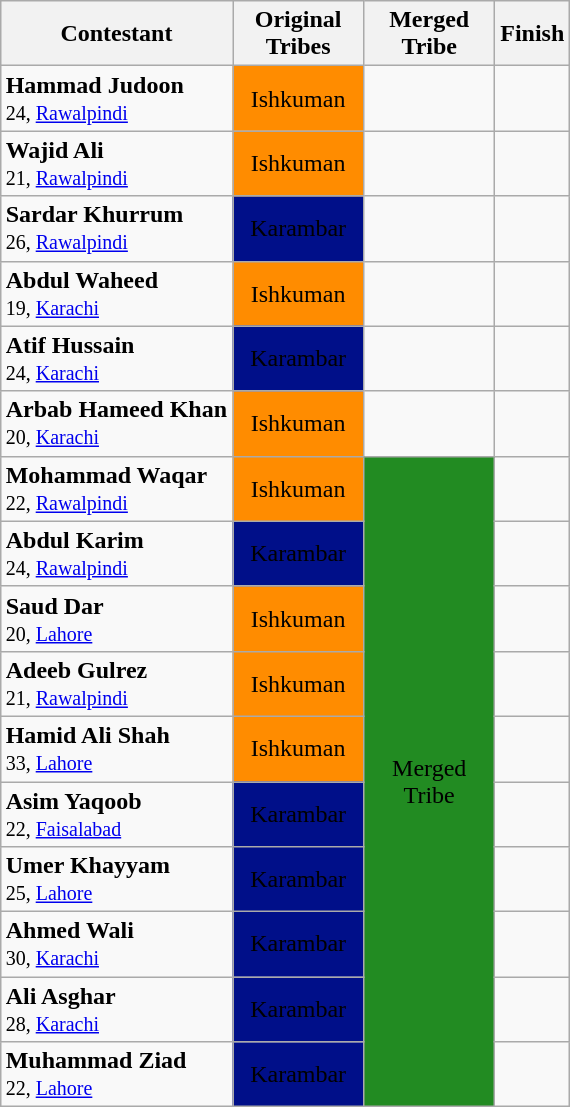<table class="wikitable" style="margin:auto; text-align:center">
<tr>
<th>Contestant</th>
<th width=80>Original<br>Tribes</th>
<th width=80>Merged<br>Tribe</th>
<th>Finish</th>
</tr>
<tr>
<td align="left"><strong>Hammad Judoon</strong><br><small>24, <a href='#'>Rawalpindi</a></small></td>
<td bgcolor="#FF8C00" align=center><span>Ishkuman</span></td>
<td></td>
<td></td>
</tr>
<tr>
<td align="left"><strong>Wajid Ali</strong><br><small>21, <a href='#'>Rawalpindi</a></small></td>
<td bgcolor="#FF8C00" align=center><span>Ishkuman</span></td>
<td></td>
<td></td>
</tr>
<tr>
<td align="left"><strong>Sardar Khurrum</strong><br><small>26, <a href='#'>Rawalpindi</a></small></td>
<td bgcolor="#000f89"><span>Karambar</span></td>
<td></td>
<td></td>
</tr>
<tr>
<td align="left"><strong>Abdul Waheed</strong><br><small>19, <a href='#'>Karachi</a></small></td>
<td bgcolor="#FF8C00" align=center><span>Ishkuman</span></td>
<td></td>
<td></td>
</tr>
<tr>
<td align="left"><strong>Atif Hussain</strong><br><small>24, <a href='#'>Karachi</a></small></td>
<td bgcolor="#000f89"><span>Karambar</span></td>
<td></td>
<td></td>
</tr>
<tr>
<td align="left"><strong>Arbab Hameed Khan</strong><br><small>20, <a href='#'>Karachi</a></small></td>
<td bgcolor="#FF8C00" align=center><span>Ishkuman</span></td>
<td></td>
<td></td>
</tr>
<tr>
<td align="left"><strong>Mohammad Waqar</strong><br><small>22, <a href='#'>Rawalpindi</a></small></td>
<td bgcolor="#FF8C00" align=center><span>Ishkuman</span></td>
<td align=center bgcolor="forestgreen" rowspan=10>Merged Tribe</td>
<td></td>
</tr>
<tr>
<td align="left"><strong>Abdul Karim</strong><br><small>24, <a href='#'>Rawalpindi</a></small></td>
<td bgcolor="#000f89"><span>Karambar</span></td>
<td></td>
</tr>
<tr>
<td align="left"><strong>Saud Dar</strong><br><small>20, <a href='#'>Lahore</a></small></td>
<td bgcolor="#FF8C00" align=center><span>Ishkuman</span></td>
<td></td>
</tr>
<tr>
<td align="left"><strong>Adeeb Gulrez</strong><br><small>21, <a href='#'>Rawalpindi</a></small></td>
<td bgcolor="#FF8C00" align=center><span>Ishkuman</span></td>
<td></td>
</tr>
<tr>
<td align="left"><strong>Hamid Ali Shah</strong><br><small>33, <a href='#'>Lahore</a></small></td>
<td bgcolor="#FF8C00" align=center><span>Ishkuman</span></td>
<td></td>
</tr>
<tr>
<td align="left"><strong>Asim Yaqoob</strong><br><small>22, <a href='#'>Faisalabad</a></small></td>
<td bgcolor="#000f89"><span>Karambar</span></td>
<td></td>
</tr>
<tr>
<td align="left"><strong>Umer Khayyam</strong><br><small>25, <a href='#'>Lahore</a></small></td>
<td bgcolor="#000f89"><span>Karambar</span></td>
<td></td>
</tr>
<tr>
<td align="left"><strong>Ahmed Wali</strong><br><small>30, <a href='#'>Karachi</a></small></td>
<td bgcolor="#000f89"><span>Karambar</span></td>
<td></td>
</tr>
<tr>
<td align="left"><strong>Ali Asghar</strong><br><small>28, <a href='#'>Karachi</a></small></td>
<td bgcolor="#000f89"><span>Karambar</span></td>
<td></td>
</tr>
<tr>
<td align="left"><strong>Muhammad Ziad</strong><br><small>22, <a href='#'>Lahore</a></small></td>
<td bgcolor="#000f89"><span>Karambar</span></td>
<td></td>
</tr>
</table>
